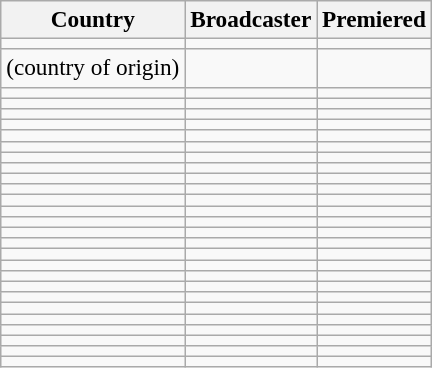<table class="sortable wikitable" style="font-size:97%;">
<tr>
<th>Country</th>
<th>Broadcaster</th>
<th>Premiered</th>
</tr>
<tr>
<td></td>
<td></td>
<td></td>
</tr>
<tr>
<td> (country of origin)</td>
<td></td>
<td></td>
</tr>
<tr>
<td></td>
<td></td>
<td></td>
</tr>
<tr>
<td></td>
<td></td>
<td></td>
</tr>
<tr>
<td></td>
<td></td>
<td></td>
</tr>
<tr>
<td></td>
<td></td>
<td></td>
</tr>
<tr>
<td></td>
<td></td>
<td></td>
</tr>
<tr>
<td></td>
<td></td>
<td></td>
</tr>
<tr>
<td></td>
<td></td>
<td></td>
</tr>
<tr>
<td></td>
<td></td>
<td></td>
</tr>
<tr>
<td></td>
<td></td>
<td></td>
</tr>
<tr>
<td></td>
<td></td>
<td></td>
</tr>
<tr>
<td></td>
<td></td>
<td></td>
</tr>
<tr>
<td></td>
<td></td>
<td></td>
</tr>
<tr>
<td></td>
<td></td>
<td></td>
</tr>
<tr>
<td></td>
<td></td>
<td></td>
</tr>
<tr>
<td></td>
<td></td>
<td></td>
</tr>
<tr>
<td></td>
<td></td>
<td></td>
</tr>
<tr>
<td></td>
<td></td>
<td></td>
</tr>
<tr>
<td></td>
<td></td>
<td></td>
</tr>
<tr>
<td></td>
<td></td>
<td></td>
</tr>
<tr>
<td></td>
<td></td>
<td></td>
</tr>
<tr>
<td></td>
<td></td>
<td></td>
</tr>
<tr>
<td></td>
<td></td>
<td></td>
</tr>
<tr>
<td></td>
<td></td>
<td></td>
</tr>
<tr>
<td></td>
<td></td>
<td></td>
</tr>
<tr>
<td></td>
<td></td>
<td></td>
</tr>
<tr>
<td></td>
<td></td>
<td></td>
</tr>
</table>
